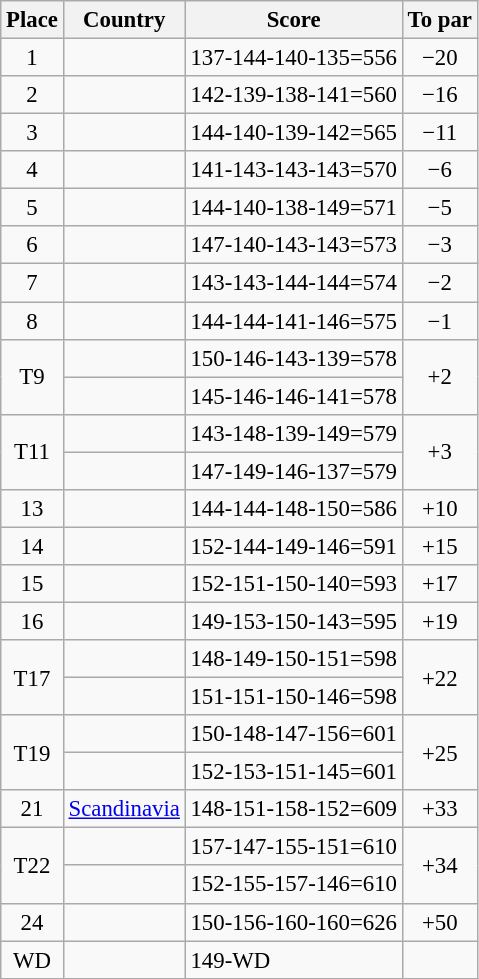<table class="wikitable" style="font-size:95%;">
<tr>
<th>Place</th>
<th>Country</th>
<th>Score</th>
<th>To par</th>
</tr>
<tr>
<td align=center>1</td>
<td></td>
<td>137-144-140-135=556</td>
<td align=center>−20</td>
</tr>
<tr>
<td align=center>2</td>
<td></td>
<td>142-139-138-141=560</td>
<td align=center>−16</td>
</tr>
<tr>
<td align=center>3</td>
<td></td>
<td>144-140-139-142=565</td>
<td align=center>−11</td>
</tr>
<tr>
<td align=center>4</td>
<td></td>
<td>141-143-143-143=570</td>
<td align=center>−6</td>
</tr>
<tr>
<td align=center>5</td>
<td></td>
<td>144-140-138-149=571</td>
<td align=center>−5</td>
</tr>
<tr>
<td align=center>6</td>
<td></td>
<td>147-140-143-143=573</td>
<td align=center>−3</td>
</tr>
<tr>
<td align=center>7</td>
<td></td>
<td>143-143-144-144=574</td>
<td align=center>−2</td>
</tr>
<tr>
<td align=center>8</td>
<td></td>
<td>144-144-141-146=575</td>
<td align=center>−1</td>
</tr>
<tr>
<td align=center rowspan=2>T9</td>
<td></td>
<td>150-146-143-139=578</td>
<td align=center rowspan=2>+2</td>
</tr>
<tr>
<td></td>
<td>145-146-146-141=578</td>
</tr>
<tr>
<td align=center rowspan=2>T11</td>
<td></td>
<td>143-148-139-149=579</td>
<td align=center rowspan=2>+3</td>
</tr>
<tr>
<td></td>
<td>147-149-146-137=579</td>
</tr>
<tr>
<td align=center>13</td>
<td></td>
<td>144-144-148-150=586</td>
<td align=center>+10</td>
</tr>
<tr>
<td align=center>14</td>
<td></td>
<td>152-144-149-146=591</td>
<td align=center>+15</td>
</tr>
<tr>
<td align=center>15</td>
<td></td>
<td>152-151-150-140=593</td>
<td align=center>+17</td>
</tr>
<tr>
<td align=center>16</td>
<td></td>
<td>149-153-150-143=595</td>
<td align=center>+19</td>
</tr>
<tr>
<td align=center rowspan=2>T17</td>
<td></td>
<td>148-149-150-151=598</td>
<td align=center rowspan=2>+22</td>
</tr>
<tr>
<td></td>
<td>151-151-150-146=598</td>
</tr>
<tr>
<td align=center rowspan=2>T19</td>
<td></td>
<td>150-148-147-156=601</td>
<td align=center rowspan=2>+25</td>
</tr>
<tr>
<td></td>
<td>152-153-151-145=601</td>
</tr>
<tr>
<td align=center>21</td>
<td> <a href='#'>Scandinavia</a></td>
<td>148-151-158-152=609</td>
<td align=center>+33</td>
</tr>
<tr>
<td align=center rowspan=2>T22</td>
<td></td>
<td>157-147-155-151=610</td>
<td align=center rowspan=2>+34</td>
</tr>
<tr>
<td></td>
<td>152-155-157-146=610</td>
</tr>
<tr>
<td align=center>24</td>
<td></td>
<td>150-156-160-160=626</td>
<td align=center>+50</td>
</tr>
<tr>
<td align=center>WD</td>
<td></td>
<td>149-WD</td>
<td></td>
</tr>
</table>
